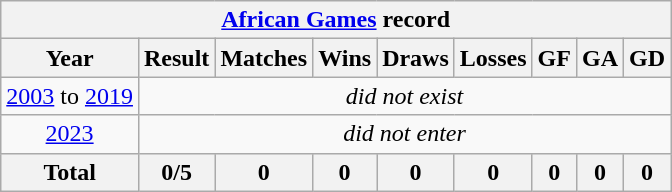<table class="wikitable" style="text-align: center;">
<tr>
<th colspan=9><a href='#'>African Games</a> record</th>
</tr>
<tr>
<th>Year</th>
<th>Result</th>
<th>Matches</th>
<th>Wins</th>
<th>Draws</th>
<th>Losses</th>
<th>GF</th>
<th>GA</th>
<th>GD</th>
</tr>
<tr>
<td> <a href='#'>2003</a> to  <a href='#'>2019</a></td>
<td colspan=8><em>did not exist</em></td>
</tr>
<tr>
<td> <a href='#'>2023</a></td>
<td colspan=8><em>did not enter</em></td>
</tr>
<tr>
<th>Total</th>
<th>0/5</th>
<th>0</th>
<th>0</th>
<th>0</th>
<th>0</th>
<th>0</th>
<th>0</th>
<th>0</th>
</tr>
</table>
